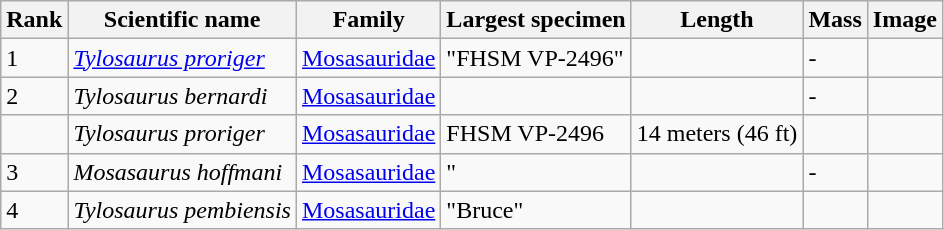<table class="wikitable">
<tr>
<th>Rank</th>
<th>Scientific name</th>
<th>Family</th>
<th>Largest specimen</th>
<th>Length</th>
<th>Mass</th>
<th>Image</th>
</tr>
<tr>
<td>1</td>
<td><em><a href='#'>Tylosaurus proriger</a></em></td>
<td><a href='#'>Mosasauridae</a></td>
<td>"FHSM VP-2496"</td>
<td></td>
<td>-</td>
<td></td>
</tr>
<tr>
<td>2</td>
<td><em>Tylosaurus bernardi</em></td>
<td><a href='#'>Mosasauridae</a></td>
<td></td>
<td></td>
<td>-</td>
<td></td>
</tr>
<tr>
<td></td>
<td><em>Tylosaurus proriger</em></td>
<td><a href='#'>Mosasauridae</a></td>
<td>FHSM VP-2496</td>
<td>14 meters (46 ft)</td>
<td></td>
<td></td>
</tr>
<tr>
<td>3</td>
<td><em>Mosasaurus hoffmani</em></td>
<td><a href='#'>Mosasauridae</a></td>
<td>"</td>
<td></td>
<td>-</td>
<td></td>
</tr>
<tr>
<td>4</td>
<td><em>Tylosaurus pembiensis</em></td>
<td><a href='#'>Mosasauridae</a></td>
<td>"Bruce"</td>
<td></td>
<td></td>
<td></td>
</tr>
</table>
